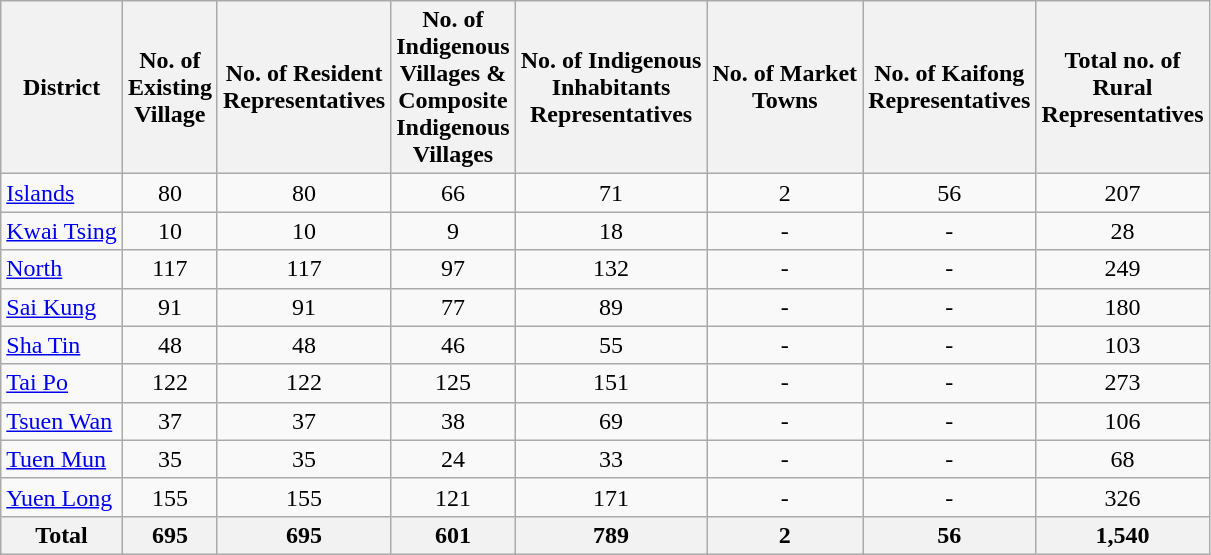<table class="wikitable" style="text-align:center;font-size:100%">
<tr>
<th>District</th>
<th>No. of <br>Existing<br>Village</th>
<th>No. of Resident<br>Representatives</th>
<th>No. of<br>Indigenous<br>Villages &<br>Composite<br>Indigenous<br>Villages</th>
<th>No. of Indigenous<br>Inhabitants<br>Representatives</th>
<th>No. of Market<br>Towns</th>
<th>No. of Kaifong<br>Representatives</th>
<th>Total no. of<br>Rural<br>Representatives</th>
</tr>
<tr>
<td align=left><a href='#'>Islands</a></td>
<td>80</td>
<td>80</td>
<td>66</td>
<td>71</td>
<td>2</td>
<td>56</td>
<td>207</td>
</tr>
<tr>
<td align=left><a href='#'>Kwai Tsing</a></td>
<td>10</td>
<td>10</td>
<td>9</td>
<td>18</td>
<td>-</td>
<td>-</td>
<td>28</td>
</tr>
<tr>
<td align=left><a href='#'>North</a></td>
<td>117</td>
<td>117</td>
<td>97</td>
<td>132</td>
<td>-</td>
<td>-</td>
<td>249</td>
</tr>
<tr>
<td align=left><a href='#'>Sai Kung</a></td>
<td>91</td>
<td>91</td>
<td>77</td>
<td>89</td>
<td>-</td>
<td>-</td>
<td>180</td>
</tr>
<tr>
<td align=left><a href='#'>Sha Tin</a></td>
<td>48</td>
<td>48</td>
<td>46</td>
<td>55</td>
<td>-</td>
<td>-</td>
<td>103</td>
</tr>
<tr>
<td align=left><a href='#'>Tai Po</a></td>
<td>122</td>
<td>122</td>
<td>125</td>
<td>151</td>
<td>-</td>
<td>-</td>
<td>273</td>
</tr>
<tr>
<td align=left><a href='#'>Tsuen Wan</a></td>
<td>37</td>
<td>37</td>
<td>38</td>
<td>69</td>
<td>-</td>
<td>-</td>
<td>106</td>
</tr>
<tr>
<td align=left><a href='#'>Tuen Mun</a></td>
<td>35</td>
<td>35</td>
<td>24</td>
<td>33</td>
<td>-</td>
<td>-</td>
<td>68</td>
</tr>
<tr>
<td align=left><a href='#'>Yuen Long</a></td>
<td>155</td>
<td>155</td>
<td>121</td>
<td>171</td>
<td>-</td>
<td>-</td>
<td>326</td>
</tr>
<tr>
<th>Total</th>
<th>695</th>
<th>695</th>
<th>601</th>
<th>789</th>
<th>2</th>
<th>56</th>
<th>1,540</th>
</tr>
</table>
